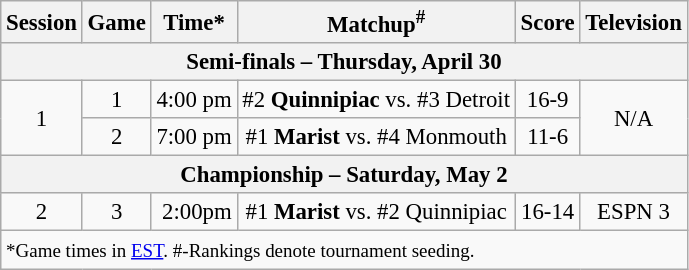<table class="wikitable" style="font-size: 95%">
<tr>
<th>Session</th>
<th>Game</th>
<th>Time*</th>
<th>Matchup<sup>#</sup></th>
<th>Score</th>
<th>Television</th>
</tr>
<tr>
<th colspan=6>Semi-finals – Thursday, April 30</th>
</tr>
<tr>
<td rowspan=2 align=center>1</td>
<td align=center>1</td>
<td align=right>4:00 pm</td>
<td align=center>#2 <strong>Quinnipiac</strong> vs. #3 Detroit</td>
<td align=center>16-9</td>
<td rowspan=2 align=center>N/A</td>
</tr>
<tr>
<td align=center>2</td>
<td align=right>7:00 pm</td>
<td align=center>#1 <strong>Marist</strong> vs. #4 Monmouth</td>
<td align=center>11-6</td>
</tr>
<tr>
<th colspan=6>Championship – Saturday, May 2</th>
</tr>
<tr>
<td rowspan=1 align=center>2</td>
<td align=center>3</td>
<td align=right>2:00pm</td>
<td align=center>#1 <strong>Marist</strong> vs. #2 Quinnipiac</td>
<td align=center>16-14</td>
<td rowspan=1 align=center>ESPN 3</td>
</tr>
<tr>
<td colspan=6><small>*Game times in <a href='#'>EST</a>. #-Rankings denote tournament seeding.</small></td>
</tr>
</table>
